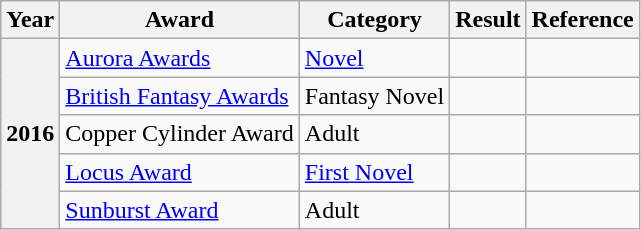<table class="wikitable sortable">
<tr>
<th>Year</th>
<th>Award</th>
<th>Category</th>
<th>Result</th>
<th>Reference</th>
</tr>
<tr>
<th rowspan="5">2016</th>
<td><a href='#'>Aurora Awards</a></td>
<td><a href='#'>Novel</a></td>
<td></td>
<td></td>
</tr>
<tr>
<td><a href='#'>British Fantasy Awards</a></td>
<td>Fantasy Novel</td>
<td></td>
<td></td>
</tr>
<tr>
<td>Copper Cylinder Award</td>
<td>Adult</td>
<td></td>
<td></td>
</tr>
<tr>
<td><a href='#'>Locus Award</a></td>
<td><a href='#'>First Novel</a></td>
<td></td>
<td></td>
</tr>
<tr>
<td><a href='#'>Sunburst Award</a></td>
<td>Adult</td>
<td></td>
<td></td>
</tr>
</table>
